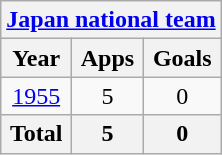<table class="wikitable" style="text-align:center">
<tr>
<th colspan=3><a href='#'>Japan national team</a></th>
</tr>
<tr>
<th>Year</th>
<th>Apps</th>
<th>Goals</th>
</tr>
<tr>
<td><a href='#'>1955</a></td>
<td>5</td>
<td>0</td>
</tr>
<tr>
<th>Total</th>
<th>5</th>
<th>0</th>
</tr>
</table>
